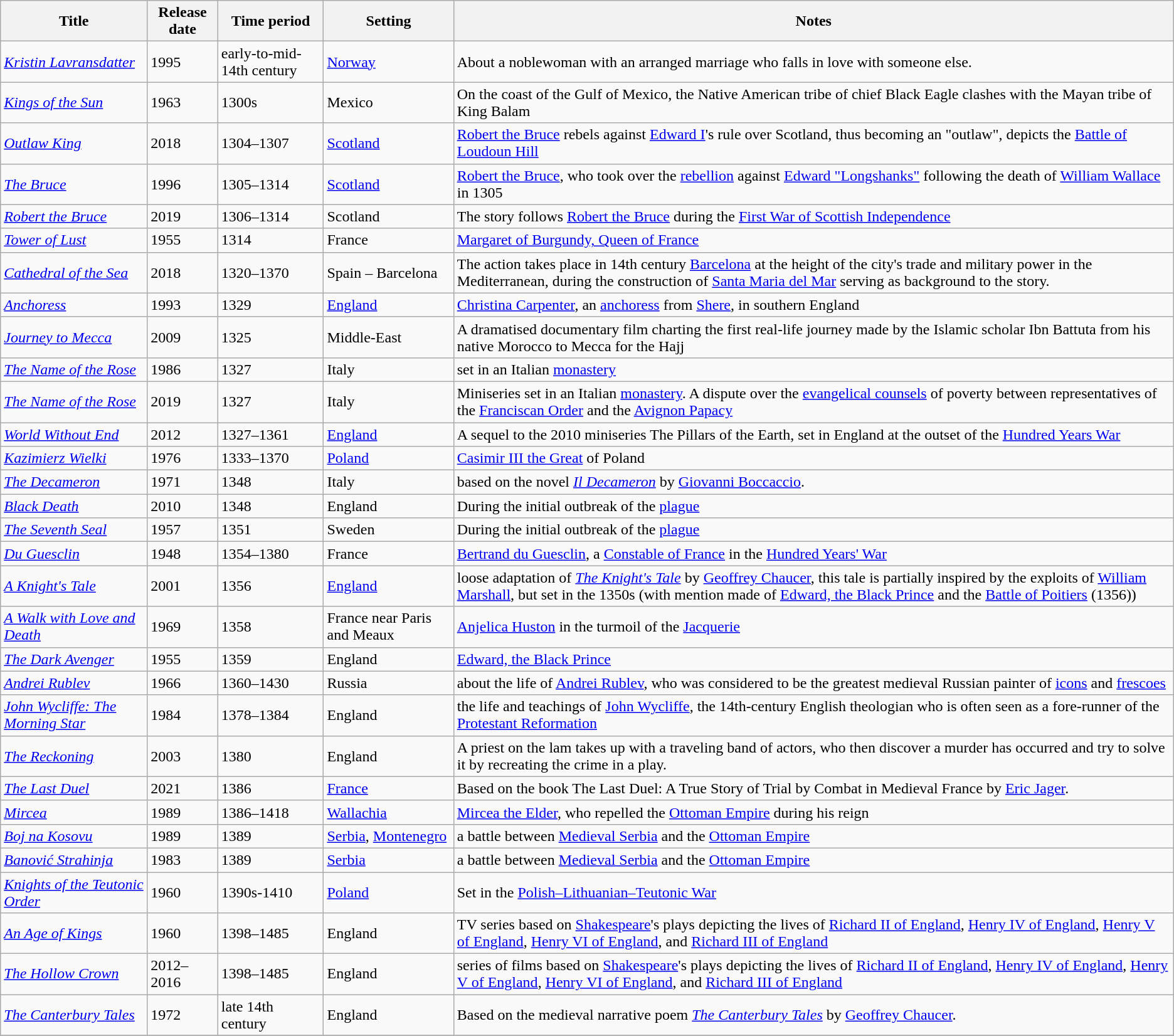<table class="wikitable sortable">
<tr>
<th scope="col">Title</th>
<th scope="col">Release date</th>
<th scope="col">Time period</th>
<th scope="col">Setting</th>
<th scope="col" class="unsortable">Notes</th>
</tr>
<tr>
<td><em><a href='#'>Kristin Lavransdatter</a></em></td>
<td>1995</td>
<td>early-to-mid-14th century</td>
<td><a href='#'>Norway</a></td>
<td>About a noblewoman with an arranged marriage who falls in love with someone else.</td>
</tr>
<tr>
<td><em><a href='#'>Kings of the Sun</a></em></td>
<td>1963</td>
<td>1300s</td>
<td>Mexico</td>
<td>On the coast of the Gulf of Mexico, the Native American tribe of chief Black Eagle clashes with the Mayan tribe of King Balam</td>
</tr>
<tr>
<td><em><a href='#'>Outlaw King</a></em></td>
<td>2018</td>
<td>1304–1307</td>
<td><a href='#'>Scotland</a></td>
<td><a href='#'>Robert the Bruce</a> rebels against <a href='#'>Edward I</a>'s rule over Scotland, thus becoming an "outlaw", depicts the <a href='#'>Battle of Loudoun Hill</a></td>
</tr>
<tr>
<td><em><a href='#'>The Bruce</a></em></td>
<td>1996</td>
<td>1305–1314</td>
<td><a href='#'>Scotland</a></td>
<td><a href='#'>Robert the Bruce</a>, who took over the <a href='#'>rebellion</a> against <a href='#'>Edward "Longshanks"</a> following the death of <a href='#'>William Wallace</a> in 1305</td>
</tr>
<tr>
<td><em><a href='#'>Robert the Bruce</a></em></td>
<td>2019</td>
<td>1306–1314</td>
<td>Scotland</td>
<td>The story follows <a href='#'>Robert the Bruce</a> during the <a href='#'>First War of Scottish Independence</a></td>
</tr>
<tr>
<td><em><a href='#'>Tower of Lust</a></em></td>
<td>1955</td>
<td>1314</td>
<td>France</td>
<td><a href='#'>Margaret of Burgundy, Queen of France</a></td>
</tr>
<tr>
<td><em><a href='#'>Cathedral of the Sea</a></em></td>
<td>2018</td>
<td>1320–1370</td>
<td>Spain – Barcelona</td>
<td>The action takes place in 14th century <a href='#'>Barcelona</a> at the height of the city's trade and military power in the Mediterranean, during the construction of <a href='#'>Santa Maria del Mar</a> serving as background to the story.</td>
</tr>
<tr>
<td><em><a href='#'>Anchoress</a></em></td>
<td>1993</td>
<td>1329</td>
<td><a href='#'>England</a></td>
<td><a href='#'>Christina Carpenter</a>, an <a href='#'>anchoress</a> from <a href='#'>Shere</a>, in southern England</td>
</tr>
<tr>
<td><em><a href='#'>Journey to Mecca</a></em></td>
<td>2009</td>
<td>1325</td>
<td>Middle-East</td>
<td>A dramatised documentary film charting the first real-life journey made by the Islamic scholar Ibn Battuta from his native Morocco to Mecca for the Hajj</td>
</tr>
<tr>
<td><em><a href='#'>The Name of the Rose</a></em></td>
<td>1986</td>
<td>1327</td>
<td>Italy</td>
<td>set in an Italian <a href='#'>monastery</a></td>
</tr>
<tr>
<td><em><a href='#'>The Name of the Rose</a></em></td>
<td>2019</td>
<td>1327</td>
<td>Italy</td>
<td>Miniseries set in an Italian <a href='#'>monastery</a>. A dispute over the <a href='#'>evangelical counsels</a> of poverty between representatives of the <a href='#'>Franciscan Order</a> and the <a href='#'>Avignon Papacy</a></td>
</tr>
<tr>
<td><em><a href='#'>World Without End</a></em></td>
<td>2012</td>
<td>1327–1361</td>
<td><a href='#'>England</a></td>
<td>A sequel to the 2010 miniseries The Pillars of the Earth, set in England at the outset of the <a href='#'>Hundred Years War</a></td>
</tr>
<tr>
<td><em><a href='#'>Kazimierz Wielki</a></em></td>
<td>1976</td>
<td>1333–1370</td>
<td><a href='#'>Poland</a></td>
<td><a href='#'>Casimir III the Great</a> of Poland</td>
</tr>
<tr>
<td><em><a href='#'>The Decameron</a></em></td>
<td>1971</td>
<td>1348</td>
<td>Italy</td>
<td>based on the novel <em><a href='#'>Il Decameron</a></em> by <a href='#'>Giovanni Boccaccio</a>.</td>
</tr>
<tr>
<td><em><a href='#'>Black Death</a></em></td>
<td>2010</td>
<td>1348</td>
<td>England</td>
<td>During the initial outbreak of the <a href='#'>plague</a></td>
</tr>
<tr>
<td><em><a href='#'>The Seventh Seal</a></em></td>
<td>1957</td>
<td>1351</td>
<td>Sweden</td>
<td>During the initial outbreak of the <a href='#'>plague</a></td>
</tr>
<tr>
<td><em><a href='#'>Du Guesclin</a></em></td>
<td>1948</td>
<td>1354–1380</td>
<td>France</td>
<td><a href='#'>Bertrand du Guesclin</a>, a <a href='#'>Constable of France</a> in the <a href='#'>Hundred Years' War</a></td>
</tr>
<tr>
<td><em><a href='#'>A Knight's Tale</a></em></td>
<td>2001</td>
<td>1356</td>
<td><a href='#'>England</a></td>
<td>loose adaptation of <em><a href='#'>The Knight's Tale</a></em> by <a href='#'>Geoffrey Chaucer</a>, this tale is partially inspired by the exploits of <a href='#'>William Marshall</a>, but set in the 1350s (with mention made of <a href='#'>Edward, the Black Prince</a> and the <a href='#'>Battle of Poitiers</a> (1356))</td>
</tr>
<tr>
<td><em><a href='#'>A Walk with Love and Death</a></em></td>
<td>1969</td>
<td>1358</td>
<td>France near Paris and Meaux</td>
<td><a href='#'>Anjelica Huston</a> in the turmoil of the <a href='#'>Jacquerie</a></td>
</tr>
<tr>
<td><em><a href='#'>The Dark Avenger</a></em></td>
<td>1955</td>
<td>1359</td>
<td>England</td>
<td><a href='#'>Edward, the Black Prince</a></td>
</tr>
<tr>
<td><em><a href='#'>Andrei Rublev</a></em></td>
<td>1966</td>
<td>1360–1430</td>
<td>Russia</td>
<td>about the life of <a href='#'>Andrei Rublev</a>, who was considered to be the greatest medieval Russian painter of <a href='#'>icons</a> and <a href='#'>frescoes</a></td>
</tr>
<tr>
<td><em><a href='#'>John Wycliffe: The Morning Star</a></em></td>
<td>1984</td>
<td>1378–1384</td>
<td>England</td>
<td>the life and teachings of <a href='#'>John Wycliffe</a>, the 14th-century English theologian who is often seen as a fore-runner of the <a href='#'>Protestant Reformation</a></td>
</tr>
<tr>
<td><em><a href='#'>The Reckoning</a></em></td>
<td>2003</td>
<td>1380</td>
<td>England</td>
<td>A priest on the lam takes up with a traveling band of actors, who then discover a murder has occurred and try to solve it by recreating the crime in a play.</td>
</tr>
<tr>
<td><em><a href='#'>The Last Duel</a></em></td>
<td>2021</td>
<td>1386</td>
<td><a href='#'>France</a></td>
<td>Based on the book The Last Duel: A True Story of Trial by Combat in Medieval France by <a href='#'>Eric Jager</a>.</td>
</tr>
<tr>
<td><em><a href='#'>Mircea</a></em></td>
<td>1989</td>
<td>1386–1418</td>
<td><a href='#'>Wallachia</a></td>
<td><a href='#'>Mircea the Elder</a>, who repelled the <a href='#'>Ottoman Empire</a> during his reign</td>
</tr>
<tr>
<td><em><a href='#'>Boj na Kosovu</a></em></td>
<td>1989</td>
<td>1389</td>
<td><a href='#'>Serbia</a>, <a href='#'>Montenegro</a></td>
<td>a battle between <a href='#'>Medieval Serbia</a> and the <a href='#'>Ottoman Empire</a></td>
</tr>
<tr>
<td><em><a href='#'>Banović Strahinja</a></em></td>
<td>1983</td>
<td>1389</td>
<td><a href='#'>Serbia</a></td>
<td>a battle between <a href='#'>Medieval Serbia</a> and the <a href='#'>Ottoman Empire</a></td>
</tr>
<tr>
<td><em><a href='#'>Knights of the Teutonic Order</a></em></td>
<td>1960</td>
<td>1390s-1410</td>
<td><a href='#'>Poland</a></td>
<td>Set in the <a href='#'>Polish–Lithuanian–Teutonic War</a></td>
</tr>
<tr>
<td><em><a href='#'>An Age of Kings</a></em></td>
<td>1960</td>
<td>1398–1485</td>
<td>England</td>
<td>TV series based on <a href='#'>Shakespeare</a>'s plays depicting the lives of <a href='#'>Richard II of England</a>, <a href='#'>Henry IV of England</a>, <a href='#'>Henry V of England</a>, <a href='#'>Henry VI of England</a>, and <a href='#'>Richard III of England</a></td>
</tr>
<tr>
<td><em><a href='#'>The Hollow Crown</a></em></td>
<td>2012–2016</td>
<td>1398–1485</td>
<td>England</td>
<td>series of films based on <a href='#'>Shakespeare</a>'s plays depicting the lives of <a href='#'>Richard II of England</a>, <a href='#'>Henry IV of England</a>, <a href='#'>Henry V of England</a>, <a href='#'>Henry VI of England</a>, and <a href='#'>Richard III of England</a></td>
</tr>
<tr>
<td><em><a href='#'>The Canterbury Tales</a></em></td>
<td>1972</td>
<td>late 14th century</td>
<td>England</td>
<td>Based on the medieval narrative poem <em><a href='#'>The Canterbury Tales</a></em> by <a href='#'>Geoffrey Chaucer</a>.</td>
</tr>
<tr>
</tr>
</table>
